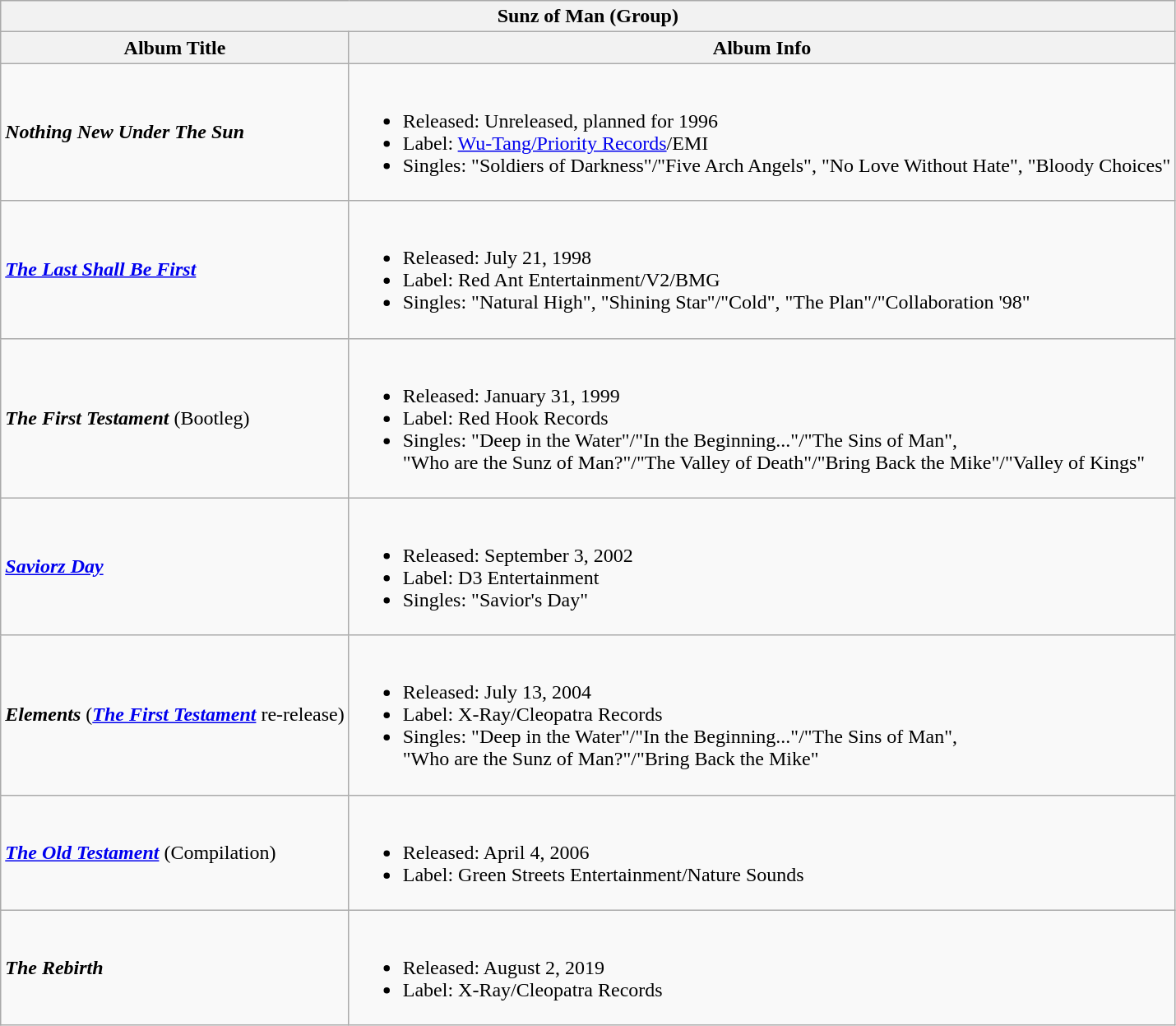<table class="wikitable">
<tr>
<th colspan=4>Sunz of Man (Group)</th>
</tr>
<tr>
<th>Album Title</th>
<th>Album Info</th>
</tr>
<tr>
<td><strong><em>Nothing New Under The Sun</em></strong></td>
<td><br><ul><li>Released: Unreleased, planned for 1996</li><li>Label: <a href='#'>Wu-Tang/Priority Records</a>/EMI</li><li>Singles: "Soldiers of Darkness"/"Five Arch Angels", "No Love Without Hate", "Bloody Choices"</li></ul></td>
</tr>
<tr>
<td><strong><em><a href='#'>The Last Shall Be First</a></em></strong></td>
<td><br><ul><li>Released: July 21, 1998</li><li>Label: Red Ant Entertainment/V2/BMG</li><li>Singles: "Natural High", "Shining Star"/"Cold", "The Plan"/"Collaboration '98"</li></ul></td>
</tr>
<tr>
<td><strong><em>The First Testament</em></strong> (Bootleg)</td>
<td><br><ul><li>Released: January 31, 1999</li><li>Label: Red Hook Records</li><li>Singles: "Deep in the Water"/"In the Beginning..."/"The Sins of Man",<br>"Who are the Sunz of Man?"/"The Valley of Death"/"Bring Back the Mike"/"Valley of Kings"</li></ul></td>
</tr>
<tr>
<td><strong><em><a href='#'>Saviorz Day</a></em></strong></td>
<td><br><ul><li>Released: September 3, 2002</li><li>Label: D3 Entertainment</li><li>Singles: "Savior's Day"</li></ul></td>
</tr>
<tr>
<td><strong><em>Elements</em></strong> (<strong><em><a href='#'>The First Testament</a></em></strong> re-release)</td>
<td><br><ul><li>Released: July 13, 2004</li><li>Label: X-Ray/Cleopatra Records</li><li>Singles: "Deep in the Water"/"In the Beginning..."/"The Sins of Man",<br>"Who are the Sunz of Man?"/"Bring Back the Mike"</li></ul></td>
</tr>
<tr>
<td><strong><em><a href='#'>The Old Testament</a></em></strong> (Compilation)</td>
<td><br><ul><li>Released: April 4, 2006</li><li>Label: Green Streets Entertainment/Nature Sounds</li></ul></td>
</tr>
<tr>
<td><strong><em>The Rebirth</em></strong></td>
<td><br><ul><li>Released: August 2, 2019</li><li>Label: X-Ray/Cleopatra Records</li></ul></td>
</tr>
</table>
